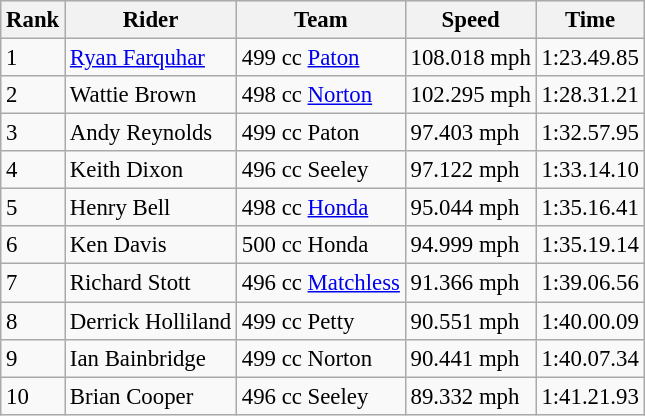<table class="wikitable" style="font-size: 95%;">
<tr style="background:#efefef;">
<th>Rank</th>
<th>Rider</th>
<th>Team</th>
<th>Speed</th>
<th>Time</th>
</tr>
<tr>
<td>1</td>
<td> <a href='#'>Ryan Farquhar</a></td>
<td>499 cc <a href='#'>Paton</a></td>
<td>108.018 mph</td>
<td>1:23.49.85</td>
</tr>
<tr>
<td>2</td>
<td>  Wattie Brown</td>
<td>498 cc <a href='#'>Norton</a></td>
<td>102.295 mph</td>
<td>1:28.31.21</td>
</tr>
<tr>
<td>3</td>
<td>  Andy Reynolds</td>
<td>499 cc Paton</td>
<td>97.403 mph</td>
<td>1:32.57.95</td>
</tr>
<tr>
<td>4</td>
<td>  Keith Dixon</td>
<td>496 cc Seeley</td>
<td>97.122 mph</td>
<td>1:33.14.10</td>
</tr>
<tr>
<td>5</td>
<td>  Henry Bell</td>
<td>498 cc <a href='#'>Honda</a></td>
<td>95.044 mph</td>
<td>1:35.16.41</td>
</tr>
<tr>
<td>6</td>
<td> Ken Davis</td>
<td>500 cc Honda</td>
<td>94.999 mph</td>
<td>1:35.19.14</td>
</tr>
<tr>
<td>7</td>
<td> Richard Stott</td>
<td>496 cc <a href='#'>Matchless</a></td>
<td>91.366 mph</td>
<td>1:39.06.56</td>
</tr>
<tr>
<td>8</td>
<td> Derrick Holliland</td>
<td>499 cc Petty</td>
<td>90.551 mph</td>
<td>1:40.00.09</td>
</tr>
<tr>
<td>9</td>
<td> Ian Bainbridge</td>
<td>499 cc Norton</td>
<td>90.441 mph</td>
<td>1:40.07.34</td>
</tr>
<tr>
<td>10</td>
<td> Brian Cooper</td>
<td>496 cc Seeley</td>
<td>89.332 mph</td>
<td>1:41.21.93</td>
</tr>
</table>
